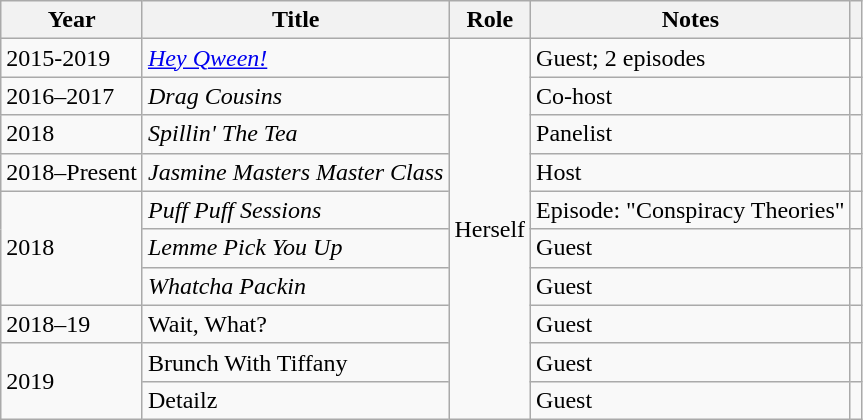<table class="wikitable plainrowheaders sortable">
<tr>
<th scope="col">Year</th>
<th scope="col">Title</th>
<th scope="col">Role</th>
<th scope="col">Notes</th>
<th style="text-align: center;" class="unsortable"></th>
</tr>
<tr>
<td>2015-2019</td>
<td><em><a href='#'>Hey Qween!</a></em></td>
<td rowspan="10">Herself</td>
<td>Guest; 2 episodes</td>
<td></td>
</tr>
<tr>
<td>2016–2017</td>
<td><em>Drag Cousins</em></td>
<td>Co-host</td>
<td></td>
</tr>
<tr>
<td>2018</td>
<td><em>Spillin' The Tea</em></td>
<td>Panelist</td>
<td></td>
</tr>
<tr>
<td>2018–Present</td>
<td><em>Jasmine Masters Master Class</em></td>
<td>Host</td>
<td></td>
</tr>
<tr>
<td rowspan="3">2018</td>
<td><em>Puff Puff Sessions</em></td>
<td>Episode: "Conspiracy Theories"</td>
<td></td>
</tr>
<tr>
<td><em>Lemme Pick You Up</em></td>
<td>Guest</td>
<td></td>
</tr>
<tr>
<td><em>Whatcha Packin<strong></td>
<td>Guest</td>
<td></td>
</tr>
<tr>
<td>2018–19</td>
<td></em>Wait, What?<em></td>
<td>Guest</td>
<td></td>
</tr>
<tr>
<td rowspan="2">2019</td>
<td></em>Brunch With Tiffany<em></td>
<td>Guest</td>
<td></td>
</tr>
<tr>
<td></em>Detailz<em></td>
<td>Guest</td>
<td></td>
</tr>
</table>
